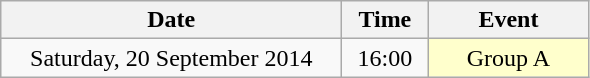<table class = "wikitable" style="text-align:center;">
<tr>
<th width=220>Date</th>
<th width=50>Time</th>
<th width=100>Event</th>
</tr>
<tr>
<td>Saturday, 20 September 2014</td>
<td>16:00</td>
<td bgcolor=ffffcc>Group A</td>
</tr>
</table>
